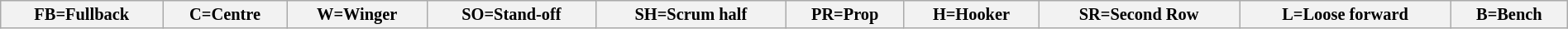<table class="wikitable"  style="font-size:85%; width:100%;">
<tr>
<th>FB=Fullback</th>
<th>C=Centre</th>
<th>W=Winger</th>
<th>SO=Stand-off</th>
<th>SH=Scrum half</th>
<th>PR=Prop</th>
<th>H=Hooker</th>
<th>SR=Second Row</th>
<th>L=Loose forward</th>
<th>B=Bench</th>
</tr>
</table>
